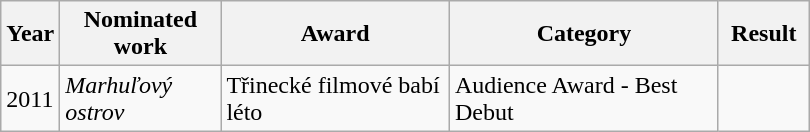<table class="wikitable">
<tr>
<th width="1">Year</th>
<th style="width:100px;">Nominated work</th>
<th style="width:145px;">Award</th>
<th style="width:172px;">Category</th>
<th width="53">Result</th>
</tr>
<tr>
<td>2011</td>
<td><em>Marhuľový ostrov</em></td>
<td>Třinecké filmové babí léto</td>
<td>Audience Award - Best Debut</td>
<td></td>
</tr>
</table>
